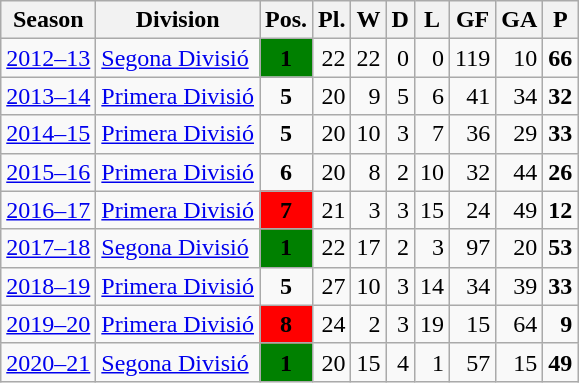<table class="wikitable">
<tr>
<th>Season</th>
<th>Division</th>
<th>Pos.</th>
<th>Pl.</th>
<th>W</th>
<th>D</th>
<th>L</th>
<th>GF</th>
<th>GA</th>
<th>P</th>
</tr>
<tr>
<td><a href='#'>2012–13</a></td>
<td><a href='#'>Segona Divisió</a></td>
<td style="background:green" align=center><strong>1</strong></td>
<td align=right>22</td>
<td align=right>22</td>
<td align=right>0</td>
<td align=right>0</td>
<td align=right>119</td>
<td align=right>10</td>
<td align=right><strong>66</strong></td>
</tr>
<tr>
<td><a href='#'>2013–14</a></td>
<td><a href='#'>Primera Divisió</a></td>
<td align=center><strong>5</strong></td>
<td align=right>20</td>
<td align=right>9</td>
<td align=right>5</td>
<td align=right>6</td>
<td align=right>41</td>
<td align=right>34</td>
<td align=right><strong>32</strong></td>
</tr>
<tr>
<td><a href='#'>2014–15</a></td>
<td><a href='#'>Primera Divisió</a></td>
<td align=center><strong>5</strong></td>
<td align=right>20</td>
<td align=right>10</td>
<td align=right>3</td>
<td align=right>7</td>
<td align=right>36</td>
<td align=right>29</td>
<td align=right><strong>33</strong></td>
</tr>
<tr>
<td><a href='#'>2015–16</a></td>
<td><a href='#'>Primera Divisió</a></td>
<td align=center><strong>6</strong></td>
<td align=right>20</td>
<td align=right>8</td>
<td align=right>2</td>
<td align=right>10</td>
<td align=right>32</td>
<td align=right>44</td>
<td align=right><strong>26</strong></td>
</tr>
<tr>
<td><a href='#'>2016–17</a></td>
<td><a href='#'>Primera Divisió</a></td>
<td style="background:red" align=center><strong>7</strong></td>
<td align=right>21</td>
<td align=right>3</td>
<td align=right>3</td>
<td align=right>15</td>
<td align=right>24</td>
<td align=right>49</td>
<td align=right><strong>12</strong></td>
</tr>
<tr>
<td><a href='#'>2017–18</a></td>
<td><a href='#'>Segona Divisió</a></td>
<td style="background:green" align=center><strong>1</strong></td>
<td align=right>22</td>
<td align=right>17</td>
<td align=right>2</td>
<td align=right>3</td>
<td align=right>97</td>
<td align=right>20</td>
<td align=right><strong>53</strong></td>
</tr>
<tr>
<td><a href='#'>2018–19</a></td>
<td><a href='#'>Primera Divisió</a></td>
<td align=center><strong>5</strong></td>
<td align=right>27</td>
<td align=right>10</td>
<td align=right>3</td>
<td align=right>14</td>
<td align=right>34</td>
<td align=right>39</td>
<td align=right><strong>33</strong></td>
</tr>
<tr>
<td><a href='#'>2019–20</a></td>
<td><a href='#'>Primera Divisió</a></td>
<td style="background:red" align=center><strong>8</strong></td>
<td align=right>24</td>
<td align=right>2</td>
<td align=right>3</td>
<td align=right>19</td>
<td align=right>15</td>
<td align=right>64</td>
<td align=right><strong>9</strong></td>
</tr>
<tr>
<td><a href='#'>2020–21</a></td>
<td><a href='#'>Segona Divisió</a></td>
<td style="background:green" align=center><strong>1</strong></td>
<td align=right>20</td>
<td align=right>15</td>
<td align=right>4</td>
<td align=right>1</td>
<td align=right>57</td>
<td align=right>15</td>
<td align=right><strong>49</strong></td>
</tr>
</table>
